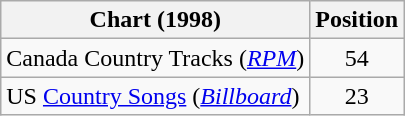<table class="wikitable sortable">
<tr>
<th scope="col">Chart (1998)</th>
<th scope="col">Position</th>
</tr>
<tr>
<td>Canada Country Tracks (<em><a href='#'>RPM</a></em>)</td>
<td align="center">54</td>
</tr>
<tr>
<td>US <a href='#'>Country Songs</a> (<em><a href='#'>Billboard</a></em>)</td>
<td align="center">23</td>
</tr>
</table>
